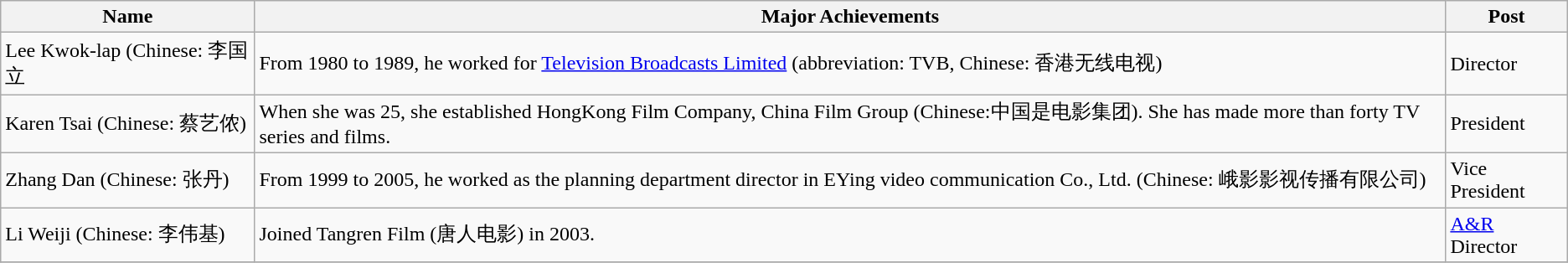<table class="wikitable">
<tr>
<th>Name</th>
<th>Major Achievements</th>
<th>Post</th>
</tr>
<tr>
<td>Lee Kwok-lap (Chinese: 李国立</td>
<td>From 1980 to 1989, he worked for <a href='#'>Television Broadcasts Limited</a> (abbreviation: TVB, Chinese: 香港无线电视)</td>
<td>Director</td>
</tr>
<tr>
<td>Karen Tsai (Chinese: 蔡艺侬)</td>
<td>When she was 25, she established HongKong Film Company, China Film Group (Chinese:中国是电影集团). She has made more than forty TV series and films.</td>
<td>President</td>
</tr>
<tr>
<td>Zhang Dan (Chinese: 张丹)</td>
<td>From 1999 to 2005, he worked as the planning department director in EYing video communication Co., Ltd. (Chinese: 峨影影视传播有限公司)</td>
<td>Vice President</td>
</tr>
<tr>
<td>Li Weiji (Chinese: 李伟基)</td>
<td>Joined Tangren Film (唐人电影) in 2003.</td>
<td><a href='#'>A&R</a> Director</td>
</tr>
<tr>
</tr>
</table>
